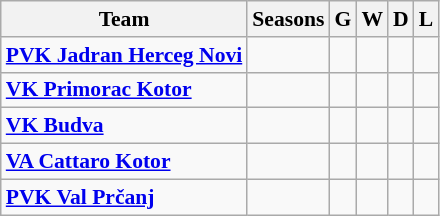<table class="wikitable" style="font-size:90%">
<tr>
<th>Team</th>
<th>Seasons</th>
<th>G</th>
<th>W</th>
<th>D</th>
<th>L</th>
</tr>
<tr>
<td><strong><a href='#'>PVK Jadran Herceg Novi</a></strong></td>
<td></td>
<td></td>
<td></td>
<td></td>
<td></td>
</tr>
<tr>
<td><strong><a href='#'>VK Primorac Kotor</a></strong></td>
<td></td>
<td></td>
<td></td>
<td></td>
<td></td>
</tr>
<tr>
<td><strong><a href='#'>VK Budva</a></strong></td>
<td></td>
<td></td>
<td></td>
<td></td>
<td></td>
</tr>
<tr>
<td><strong><a href='#'>VA Cattaro Kotor</a></strong></td>
<td></td>
<td></td>
<td></td>
<td></td>
<td></td>
</tr>
<tr>
<td><strong><a href='#'>PVK Val Prčanj</a></strong></td>
<td></td>
<td></td>
<td></td>
<td></td>
<td></td>
</tr>
</table>
